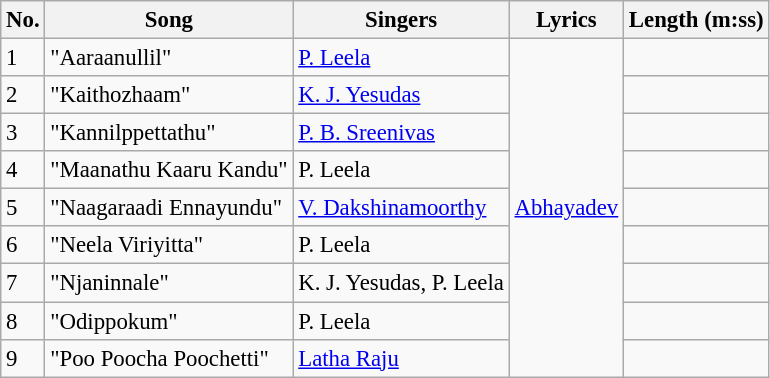<table class="wikitable" style="font-size:95%;">
<tr>
<th>No.</th>
<th>Song</th>
<th>Singers</th>
<th>Lyrics</th>
<th>Length (m:ss)</th>
</tr>
<tr>
<td>1</td>
<td>"Aaraanullil"</td>
<td><a href='#'>P. Leela</a></td>
<td rowspan="9"><a href='#'>Abhayadev</a></td>
<td></td>
</tr>
<tr>
<td>2</td>
<td>"Kaithozhaam"</td>
<td><a href='#'>K. J. Yesudas</a></td>
<td></td>
</tr>
<tr>
<td>3</td>
<td>"Kannilppettathu"</td>
<td><a href='#'>P. B. Sreenivas</a></td>
<td></td>
</tr>
<tr>
<td>4</td>
<td>"Maanathu Kaaru Kandu"</td>
<td>P. Leela</td>
<td></td>
</tr>
<tr>
<td>5</td>
<td>"Naagaraadi Ennayundu"</td>
<td><a href='#'>V. Dakshinamoorthy</a></td>
<td></td>
</tr>
<tr>
<td>6</td>
<td>"Neela Viriyitta"</td>
<td>P. Leela</td>
<td></td>
</tr>
<tr>
<td>7</td>
<td>"Njaninnale"</td>
<td>K. J. Yesudas, P. Leela</td>
<td></td>
</tr>
<tr>
<td>8</td>
<td>"Odippokum"</td>
<td>P. Leela</td>
<td></td>
</tr>
<tr>
<td>9</td>
<td>"Poo Poocha Poochetti"</td>
<td><a href='#'>Latha Raju</a></td>
<td></td>
</tr>
</table>
